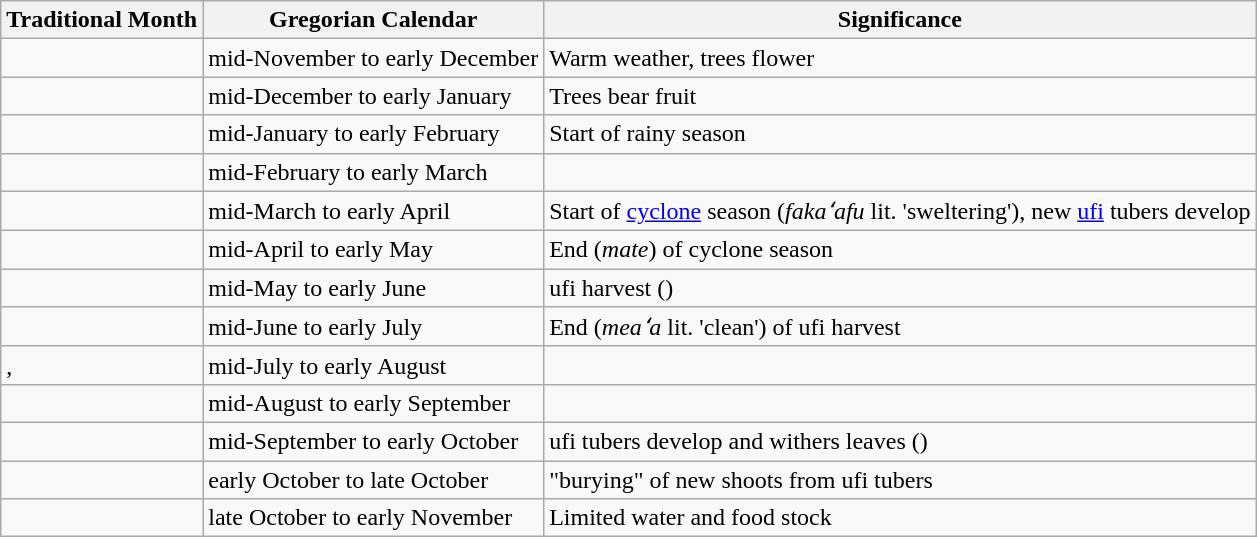<table class="wikitable">
<tr>
<th>Traditional Month</th>
<th>Gregorian Calendar</th>
<th>Significance</th>
</tr>
<tr>
<td></td>
<td>mid-November to early December</td>
<td>Warm weather, trees flower</td>
</tr>
<tr>
<td></td>
<td>mid-December to early January</td>
<td>Trees bear fruit</td>
</tr>
<tr>
<td></td>
<td>mid-January to early February</td>
<td>Start of rainy season</td>
</tr>
<tr>
<td></td>
<td>mid-February to early March</td>
<td></td>
</tr>
<tr>
<td></td>
<td>mid-March to early April</td>
<td>Start of <a href='#'>cyclone</a> season (<em>fakaʻafu</em> lit. 'sweltering'), new <a href='#'>ufi</a> tubers develop</td>
</tr>
<tr>
<td></td>
<td>mid-April to early May</td>
<td>End (<em>mate</em>) of cyclone season</td>
</tr>
<tr>
<td></td>
<td>mid-May to early June</td>
<td>ufi harvest ()</td>
</tr>
<tr>
<td></td>
<td>mid-June to early July</td>
<td>End (<em>meaʻa</em> lit. 'clean') of ufi harvest</td>
</tr>
<tr>
<td>, </td>
<td>mid-July to early August</td>
<td></td>
</tr>
<tr>
<td></td>
<td>mid-August to early September</td>
<td></td>
</tr>
<tr>
<td></td>
<td>mid-September to early October</td>
<td>ufi tubers develop and withers leaves ()</td>
</tr>
<tr>
<td></td>
<td>early October to late October</td>
<td>"burying" of new shoots from ufi tubers</td>
</tr>
<tr>
<td></td>
<td>late October to early November</td>
<td>Limited water and food stock</td>
</tr>
</table>
